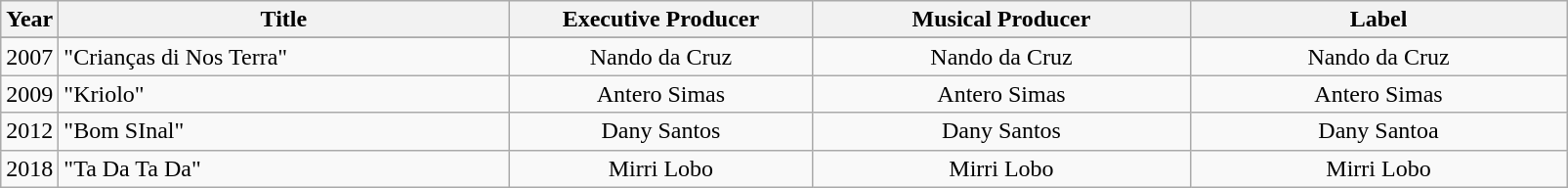<table class="wikitable">
<tr>
<th align="center" valign="top" width="30">Year</th>
<th align="center" valign="top" width="300">Title</th>
<th align="center" valign="top" width="200">Executive Producer</th>
<th align="center" valign="top" width="250">Musical Producer</th>
<th align="center" valign="top" width="250">Label</th>
</tr>
<tr>
</tr>
<tr>
<td>2007</td>
<td>"Crianças di Nos Terra"</td>
<td align="center">Nando da Cruz</td>
<td align="center">Nando da Cruz</td>
<td align="center">Nando da Cruz</td>
</tr>
<tr>
<td>2009</td>
<td>"Kriolo"</td>
<td align="center">Antero Simas</td>
<td align="center">Antero Simas</td>
<td align="center">Antero Simas</td>
</tr>
<tr>
<td>2012</td>
<td>"Bom SInal"</td>
<td align="center">Dany Santos</td>
<td align="center">Dany Santos</td>
<td align="center">Dany Santoa</td>
</tr>
<tr>
<td>2018</td>
<td>"Ta Da Ta Da"</td>
<td align="center">Mirri Lobo</td>
<td align="center">Mirri Lobo</td>
<td align="center">Mirri Lobo</td>
</tr>
</table>
